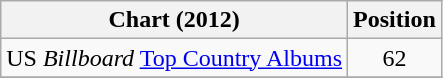<table class="wikitable">
<tr>
<th>Chart (2012)</th>
<th>Position</th>
</tr>
<tr>
<td>US <em>Billboard</em> <a href='#'>Top Country Albums</a></td>
<td align="center">62</td>
</tr>
<tr>
</tr>
</table>
